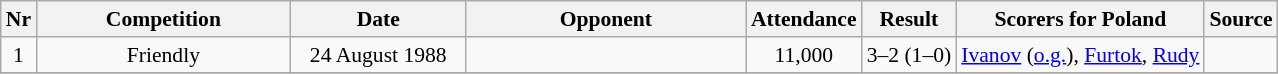<table class="wikitable sortable" style="font-size: 90%; text-align:center">
<tr>
<th>Nr</th>
<th style="width:163px">Competition</th>
<th style="width:110px">Date</th>
<th style="width:180px">Opponent</th>
<th>Attendance</th>
<th>Result</th>
<th>Scorers for Poland</th>
<th>Source</th>
</tr>
<tr>
<td>1</td>
<td>Friendly</td>
<td>24 August 1988</td>
<td></td>
<td>11,000</td>
<td>3–2 (1–0)</td>
<td><a href='#'>Ivanov</a> (<a href='#'>o.g.</a>), <a href='#'>Furtok</a>, <a href='#'>Rudy</a></td>
<td></td>
</tr>
<tr>
</tr>
</table>
